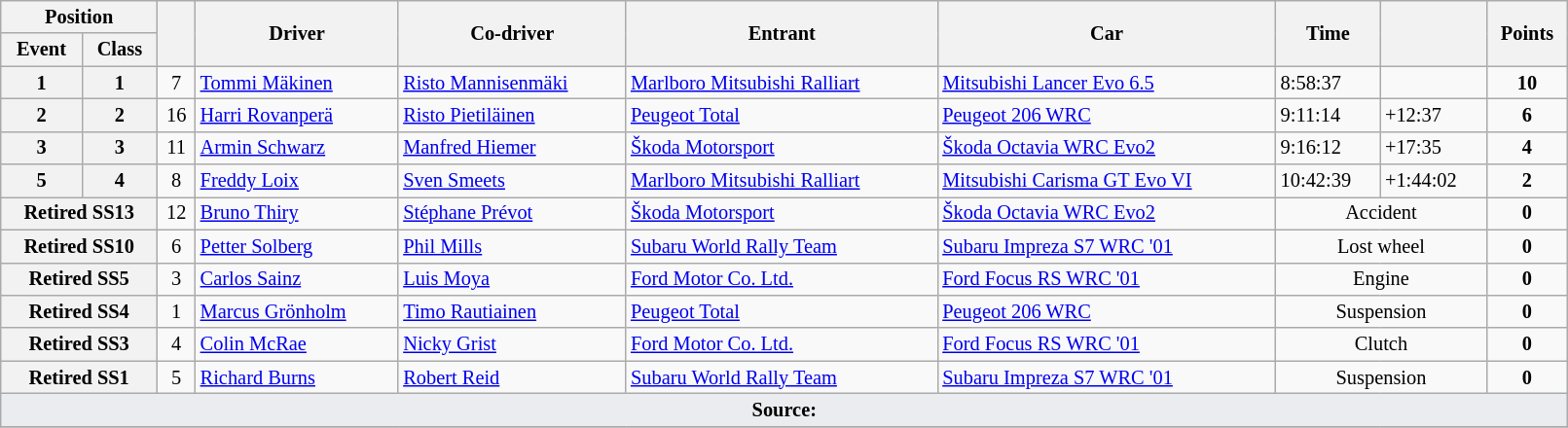<table class="wikitable" width=85% style="font-size: 85%;">
<tr>
<th colspan="2">Position</th>
<th rowspan="2"></th>
<th rowspan="2">Driver</th>
<th rowspan="2">Co-driver</th>
<th rowspan="2">Entrant</th>
<th rowspan="2">Car</th>
<th rowspan="2">Time</th>
<th rowspan="2"></th>
<th rowspan="2">Points</th>
</tr>
<tr>
<th>Event</th>
<th>Class</th>
</tr>
<tr>
<th>1</th>
<th>1</th>
<td align="center">7</td>
<td> <a href='#'>Tommi Mäkinen</a></td>
<td> <a href='#'>Risto Mannisenmäki</a></td>
<td> <a href='#'>Marlboro Mitsubishi Ralliart</a></td>
<td><a href='#'>Mitsubishi Lancer Evo 6.5</a></td>
<td>8:58:37</td>
<td></td>
<td align="center"><strong>10</strong></td>
</tr>
<tr>
<th>2</th>
<th>2</th>
<td align="center">16</td>
<td> <a href='#'>Harri Rovanperä</a></td>
<td> <a href='#'>Risto Pietiläinen</a></td>
<td> <a href='#'>Peugeot Total</a></td>
<td><a href='#'>Peugeot 206 WRC</a></td>
<td>9:11:14</td>
<td>+12:37</td>
<td align="center"><strong>6</strong></td>
</tr>
<tr>
<th>3</th>
<th>3</th>
<td align="center">11</td>
<td> <a href='#'>Armin Schwarz</a></td>
<td> <a href='#'>Manfred Hiemer</a></td>
<td> <a href='#'>Škoda Motorsport</a></td>
<td><a href='#'>Škoda Octavia WRC Evo2</a></td>
<td>9:16:12</td>
<td>+17:35</td>
<td align="center"><strong>4</strong></td>
</tr>
<tr>
<th>5</th>
<th>4</th>
<td align="center">8</td>
<td> <a href='#'>Freddy Loix</a></td>
<td> <a href='#'>Sven Smeets</a></td>
<td> <a href='#'>Marlboro Mitsubishi Ralliart</a></td>
<td><a href='#'>Mitsubishi Carisma GT Evo VI</a></td>
<td>10:42:39</td>
<td>+1:44:02</td>
<td align="center"><strong>2</strong></td>
</tr>
<tr>
<th colspan="2">Retired SS13</th>
<td align="center">12</td>
<td> <a href='#'>Bruno Thiry</a></td>
<td> <a href='#'>Stéphane Prévot</a></td>
<td> <a href='#'>Škoda Motorsport</a></td>
<td><a href='#'>Škoda Octavia WRC Evo2</a></td>
<td align="center" colspan="2">Accident</td>
<td align="center"><strong>0</strong></td>
</tr>
<tr>
<th colspan="2">Retired SS10</th>
<td align="center">6</td>
<td> <a href='#'>Petter Solberg</a></td>
<td> <a href='#'>Phil Mills</a></td>
<td> <a href='#'>Subaru World Rally Team</a></td>
<td><a href='#'>Subaru Impreza S7 WRC '01</a></td>
<td align="center" colspan="2">Lost wheel</td>
<td align="center"><strong>0</strong></td>
</tr>
<tr>
<th colspan="2">Retired SS5</th>
<td align="center">3</td>
<td> <a href='#'>Carlos Sainz</a></td>
<td> <a href='#'>Luis Moya</a></td>
<td> <a href='#'>Ford Motor Co. Ltd.</a></td>
<td><a href='#'>Ford Focus RS WRC '01</a></td>
<td align="center" colspan="2">Engine</td>
<td align="center"><strong>0</strong></td>
</tr>
<tr>
<th colspan="2">Retired SS4</th>
<td align="center">1</td>
<td> <a href='#'>Marcus Grönholm</a></td>
<td> <a href='#'>Timo Rautiainen</a></td>
<td> <a href='#'>Peugeot Total</a></td>
<td><a href='#'>Peugeot 206 WRC</a></td>
<td align="center" colspan="2">Suspension</td>
<td align="center"><strong>0</strong></td>
</tr>
<tr>
<th colspan="2">Retired SS3</th>
<td align="center">4</td>
<td> <a href='#'>Colin McRae</a></td>
<td> <a href='#'>Nicky Grist</a></td>
<td> <a href='#'>Ford Motor Co. Ltd.</a></td>
<td><a href='#'>Ford Focus RS WRC '01</a></td>
<td align="center" colspan="2">Clutch</td>
<td align="center"><strong>0</strong></td>
</tr>
<tr>
<th colspan="2">Retired SS1</th>
<td align="center">5</td>
<td> <a href='#'>Richard Burns</a></td>
<td> <a href='#'>Robert Reid</a></td>
<td> <a href='#'>Subaru World Rally Team</a></td>
<td><a href='#'>Subaru Impreza S7 WRC '01</a></td>
<td align="center" colspan="2">Suspension</td>
<td align="center"><strong>0</strong></td>
</tr>
<tr>
<td style="background-color:#EAECF0; text-align:center" colspan="10"><strong>Source:</strong></td>
</tr>
<tr>
</tr>
</table>
